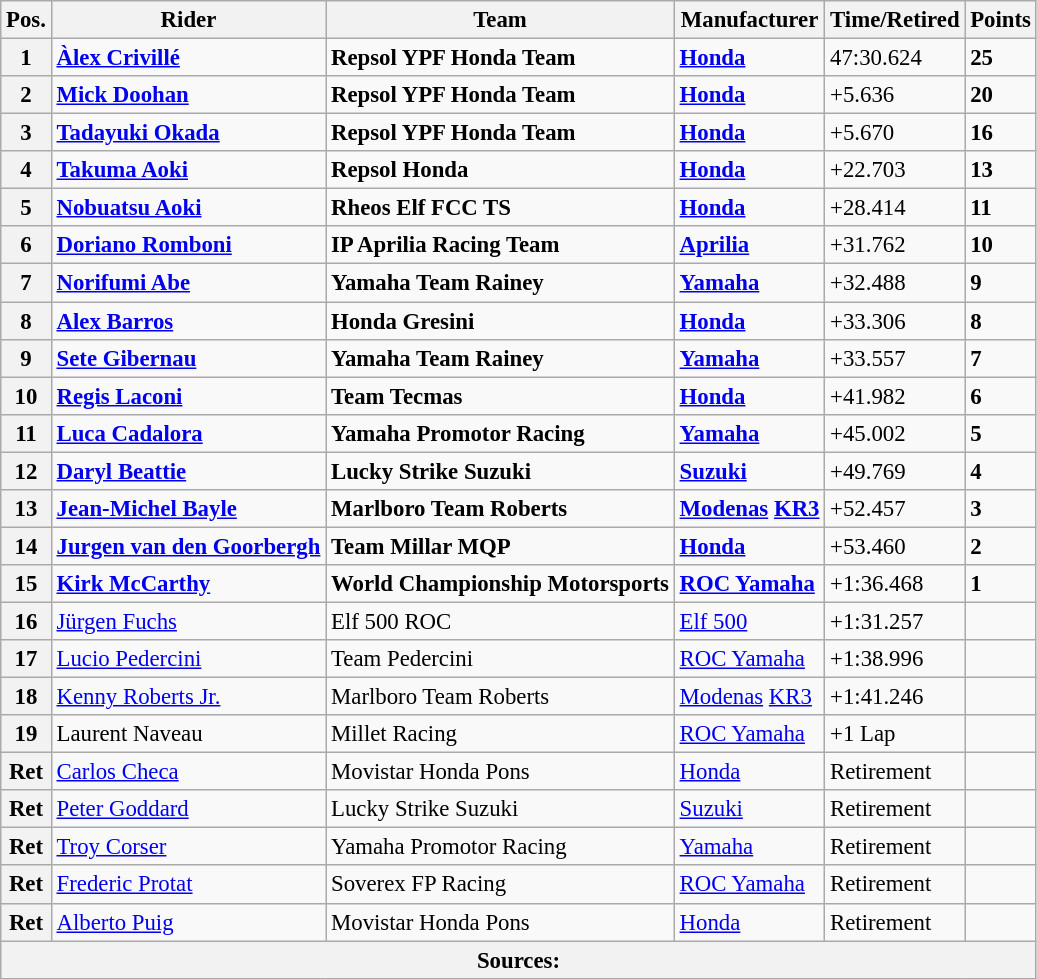<table class="wikitable" style="font-size: 95%;">
<tr>
<th>Pos.</th>
<th>Rider</th>
<th>Team</th>
<th>Manufacturer</th>
<th>Time/Retired</th>
<th>Points</th>
</tr>
<tr>
<th>1</th>
<td> <strong><a href='#'>Àlex Crivillé</a></strong></td>
<td><strong>Repsol YPF Honda Team</strong></td>
<td><strong><a href='#'>Honda</a></strong></td>
<td>47:30.624</td>
<td><strong>25</strong></td>
</tr>
<tr>
<th>2</th>
<td> <strong><a href='#'>Mick Doohan</a></strong></td>
<td><strong>Repsol YPF Honda Team</strong></td>
<td><strong><a href='#'>Honda</a></strong></td>
<td>+5.636</td>
<td><strong>20</strong></td>
</tr>
<tr>
<th>3</th>
<td> <strong><a href='#'>Tadayuki Okada</a></strong></td>
<td><strong>Repsol YPF Honda Team</strong></td>
<td><strong><a href='#'>Honda</a></strong></td>
<td>+5.670</td>
<td><strong>16</strong></td>
</tr>
<tr>
<th>4</th>
<td> <strong><a href='#'>Takuma Aoki</a></strong></td>
<td><strong>Repsol Honda</strong></td>
<td><strong><a href='#'>Honda</a></strong></td>
<td>+22.703</td>
<td><strong>13</strong></td>
</tr>
<tr>
<th>5</th>
<td> <strong><a href='#'>Nobuatsu Aoki</a></strong></td>
<td><strong>Rheos Elf FCC TS</strong></td>
<td><strong><a href='#'>Honda</a></strong></td>
<td>+28.414</td>
<td><strong>11</strong></td>
</tr>
<tr>
<th>6</th>
<td> <strong><a href='#'>Doriano Romboni</a></strong></td>
<td><strong>IP Aprilia Racing Team</strong></td>
<td><strong><a href='#'>Aprilia</a></strong></td>
<td>+31.762</td>
<td><strong>10</strong></td>
</tr>
<tr>
<th>7</th>
<td> <strong><a href='#'>Norifumi Abe</a></strong></td>
<td><strong>Yamaha Team Rainey</strong></td>
<td><strong><a href='#'>Yamaha</a></strong></td>
<td>+32.488</td>
<td><strong>9</strong></td>
</tr>
<tr>
<th>8</th>
<td> <strong><a href='#'>Alex Barros</a></strong></td>
<td><strong>Honda Gresini</strong></td>
<td><strong><a href='#'>Honda</a></strong></td>
<td>+33.306</td>
<td><strong>8</strong></td>
</tr>
<tr>
<th>9</th>
<td> <strong><a href='#'>Sete Gibernau</a></strong></td>
<td><strong>Yamaha Team Rainey</strong></td>
<td><strong><a href='#'>Yamaha</a></strong></td>
<td>+33.557</td>
<td><strong>7</strong></td>
</tr>
<tr>
<th>10</th>
<td> <strong><a href='#'>Regis Laconi</a></strong></td>
<td><strong>Team Tecmas</strong></td>
<td><strong><a href='#'>Honda</a></strong></td>
<td>+41.982</td>
<td><strong>6</strong></td>
</tr>
<tr>
<th>11</th>
<td> <strong><a href='#'>Luca Cadalora</a></strong></td>
<td><strong>Yamaha Promotor Racing</strong></td>
<td><strong><a href='#'>Yamaha</a></strong></td>
<td>+45.002</td>
<td><strong>5</strong></td>
</tr>
<tr>
<th>12</th>
<td> <strong><a href='#'>Daryl Beattie</a></strong></td>
<td><strong>Lucky Strike Suzuki</strong></td>
<td><strong><a href='#'>Suzuki</a></strong></td>
<td>+49.769</td>
<td><strong>4</strong></td>
</tr>
<tr>
<th>13</th>
<td> <strong><a href='#'>Jean-Michel Bayle</a></strong></td>
<td><strong>Marlboro Team Roberts</strong></td>
<td><strong><a href='#'>Modenas</a> <a href='#'>KR3</a></strong></td>
<td>+52.457</td>
<td><strong>3</strong></td>
</tr>
<tr>
<th>14</th>
<td> <strong><a href='#'>Jurgen van den Goorbergh</a></strong></td>
<td><strong>Team Millar MQP</strong></td>
<td><strong><a href='#'>Honda</a></strong></td>
<td>+53.460</td>
<td><strong>2</strong></td>
</tr>
<tr>
<th>15</th>
<td> <strong><a href='#'>Kirk McCarthy</a></strong></td>
<td><strong>World Championship Motorsports</strong></td>
<td><strong><a href='#'>ROC Yamaha</a></strong></td>
<td>+1:36.468</td>
<td><strong>1</strong></td>
</tr>
<tr>
<th>16</th>
<td> <a href='#'>Jürgen Fuchs</a></td>
<td>Elf 500 ROC</td>
<td><a href='#'>Elf 500</a></td>
<td>+1:31.257</td>
<td></td>
</tr>
<tr>
<th>17</th>
<td> <a href='#'>Lucio Pedercini</a></td>
<td>Team Pedercini</td>
<td><a href='#'>ROC Yamaha</a></td>
<td>+1:38.996</td>
<td></td>
</tr>
<tr>
<th>18</th>
<td> <a href='#'>Kenny Roberts Jr.</a></td>
<td>Marlboro Team Roberts</td>
<td><a href='#'>Modenas</a> <a href='#'>KR3</a></td>
<td>+1:41.246</td>
<td></td>
</tr>
<tr>
<th>19</th>
<td> Laurent Naveau</td>
<td>Millet Racing</td>
<td><a href='#'>ROC Yamaha</a></td>
<td>+1 Lap</td>
<td></td>
</tr>
<tr>
<th>Ret</th>
<td> <a href='#'>Carlos Checa</a></td>
<td>Movistar Honda Pons</td>
<td><a href='#'>Honda</a></td>
<td>Retirement</td>
<td></td>
</tr>
<tr>
<th>Ret</th>
<td> <a href='#'>Peter Goddard</a></td>
<td>Lucky Strike Suzuki</td>
<td><a href='#'>Suzuki</a></td>
<td>Retirement</td>
<td></td>
</tr>
<tr>
<th>Ret</th>
<td> <a href='#'>Troy Corser</a></td>
<td>Yamaha Promotor Racing</td>
<td><a href='#'>Yamaha</a></td>
<td>Retirement</td>
<td></td>
</tr>
<tr>
<th>Ret</th>
<td> <a href='#'>Frederic Protat</a></td>
<td>Soverex FP Racing</td>
<td><a href='#'>ROC Yamaha</a></td>
<td>Retirement</td>
<td></td>
</tr>
<tr>
<th>Ret</th>
<td> <a href='#'>Alberto Puig</a></td>
<td>Movistar Honda Pons</td>
<td><a href='#'>Honda</a></td>
<td>Retirement</td>
<td></td>
</tr>
<tr>
<th colspan=8>Sources: </th>
</tr>
</table>
